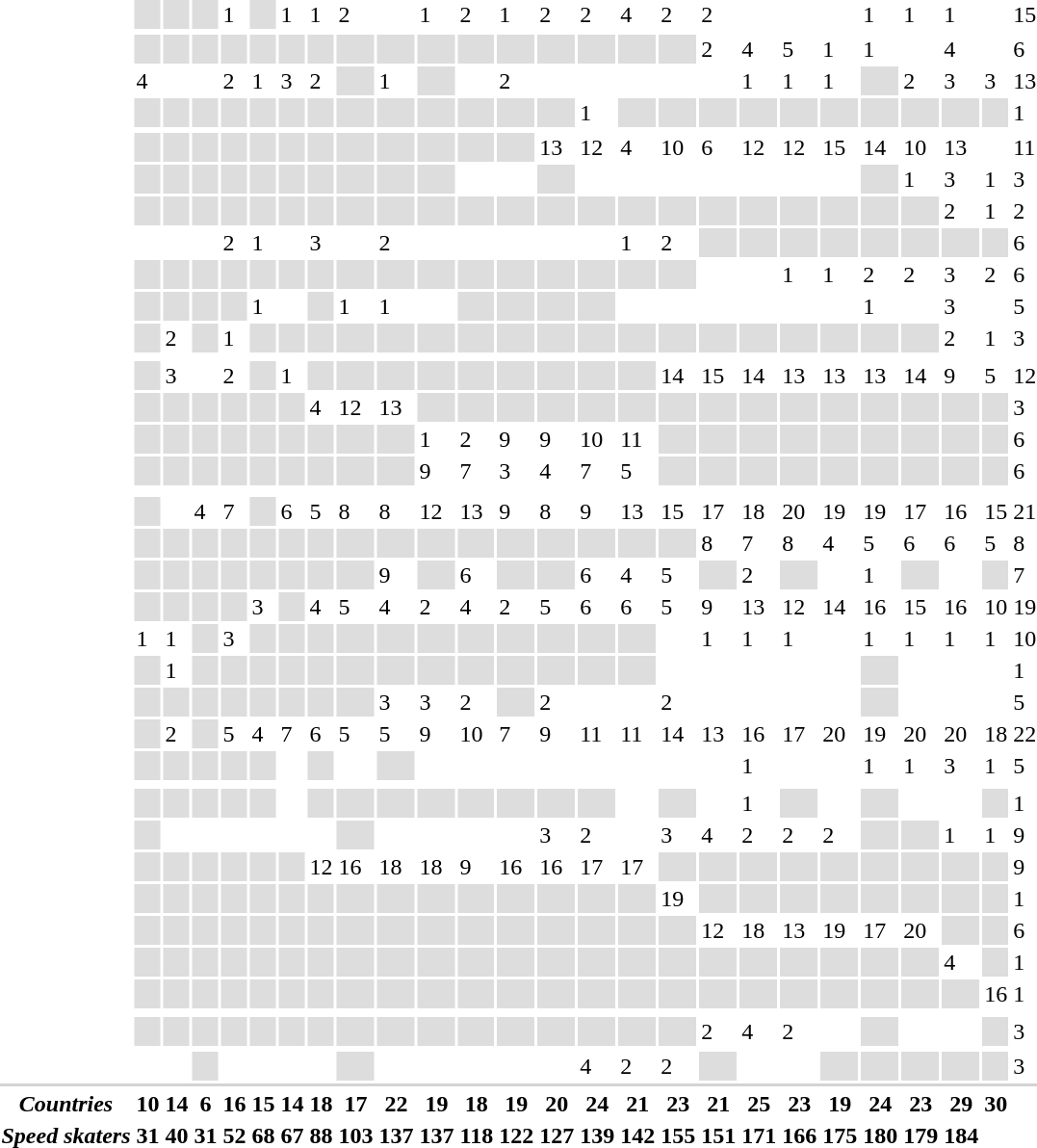<table>
<tr>
<td align=left></td>
<td style="background:#ddd"></td>
<td style="background:#ddd"></td>
<td style="background:#ddd"></td>
<td>1</td>
<td style="background:#ddd"></td>
<td>1</td>
<td>1</td>
<td>2</td>
<td></td>
<td>1</td>
<td>2</td>
<td>1</td>
<td>2</td>
<td>2</td>
<td>4</td>
<td>2</td>
<td>2</td>
<td></td>
<td></td>
<td></td>
<td>1</td>
<td>1</td>
<td>1</td>
<td></td>
<td>15</td>
</tr>
<tr>
</tr>
<tr>
<td align=left></td>
<td style="background:#ddd"></td>
<td style="background:#ddd"></td>
<td style="background:#ddd"></td>
<td style="background:#ddd"></td>
<td style="background:#ddd"></td>
<td style="background:#ddd"></td>
<td style="background:#ddd"></td>
<td style="background:#ddd"></td>
<td style="background:#ddd"></td>
<td style="background:#ddd"></td>
<td style="background:#ddd"></td>
<td style="background:#ddd"></td>
<td style="background:#ddd"></td>
<td style="background:#ddd"></td>
<td style="background:#ddd"></td>
<td style="background:#ddd"></td>
<td>2</td>
<td>4</td>
<td>5</td>
<td>1</td>
<td>1</td>
<td></td>
<td>4</td>
<td></td>
<td>6</td>
</tr>
<tr>
<td align=left></td>
<td>4</td>
<td></td>
<td></td>
<td>2</td>
<td>1</td>
<td>3</td>
<td>2</td>
<td style="background:#ddd"></td>
<td>1</td>
<td style="background:#ddd"></td>
<td></td>
<td>2</td>
<td></td>
<td></td>
<td></td>
<td></td>
<td></td>
<td>1</td>
<td>1</td>
<td>1</td>
<td style="background:#ddd"></td>
<td>2</td>
<td>3</td>
<td>3</td>
<td>13</td>
</tr>
<tr>
<td align=left></td>
<td style="background:#ddd"></td>
<td style="background:#ddd"></td>
<td style="background:#ddd"></td>
<td style="background:#ddd"></td>
<td style="background:#ddd"></td>
<td style="background:#ddd"></td>
<td style="background:#ddd"></td>
<td style="background:#ddd"></td>
<td style="background:#ddd"></td>
<td style="background:#ddd"></td>
<td style="background:#ddd"></td>
<td style="background:#ddd"></td>
<td style="background:#ddd"></td>
<td>1</td>
<td style="background:#ddd"></td>
<td style="background:#ddd"></td>
<td style="background:#ddd"></td>
<td style="background:#ddd"></td>
<td style="background:#ddd"></td>
<td style="background:#ddd"></td>
<td style="background:#ddd"></td>
<td style="background:#ddd"></td>
<td style="background:#ddd"></td>
<td style="background:#ddd"></td>
<td>1</td>
</tr>
<tr>
</tr>
<tr>
<td align=left></td>
<td style="background:#ddd"></td>
<td style="background:#ddd"></td>
<td style="background:#ddd"></td>
<td style="background:#ddd"></td>
<td style="background:#ddd"></td>
<td style="background:#ddd"></td>
<td style="background:#ddd"></td>
<td style="background:#ddd"></td>
<td style="background:#ddd"></td>
<td style="background:#ddd"></td>
<td style="background:#ddd"></td>
<td style="background:#ddd"></td>
<td>13</td>
<td>12</td>
<td>4</td>
<td>10</td>
<td>6</td>
<td>12</td>
<td>12</td>
<td>15</td>
<td>14</td>
<td>10</td>
<td>13</td>
<td></td>
<td>11</td>
</tr>
<tr>
<td align=left></td>
<td style="background:#ddd"></td>
<td style="background:#ddd"></td>
<td style="background:#ddd"></td>
<td style="background:#ddd"></td>
<td style="background:#ddd"></td>
<td style="background:#ddd"></td>
<td style="background:#ddd"></td>
<td style="background:#ddd"></td>
<td style="background:#ddd"></td>
<td style="background:#ddd"></td>
<td></td>
<td></td>
<td style="background:#ddd"></td>
<td></td>
<td></td>
<td></td>
<td></td>
<td></td>
<td></td>
<td></td>
<td style="background:#ddd"></td>
<td>1</td>
<td>3</td>
<td>1</td>
<td>3</td>
</tr>
<tr>
<td align=left></td>
<td style="background:#ddd"></td>
<td style="background:#ddd"></td>
<td style="background:#ddd"></td>
<td style="background:#ddd"></td>
<td style="background:#ddd"></td>
<td style="background:#ddd"></td>
<td style="background:#ddd"></td>
<td style="background:#ddd"></td>
<td style="background:#ddd"></td>
<td style="background:#ddd"></td>
<td style="background:#ddd"></td>
<td style="background:#ddd"></td>
<td style="background:#ddd"></td>
<td style="background:#ddd"></td>
<td style="background:#ddd"></td>
<td style="background:#ddd"></td>
<td style="background:#ddd"></td>
<td style="background:#ddd"></td>
<td style="background:#ddd"></td>
<td style="background:#ddd"></td>
<td style="background:#ddd"></td>
<td style="background:#ddd"></td>
<td>2</td>
<td>1</td>
<td>2</td>
</tr>
<tr>
<td align=left></td>
<td></td>
<td></td>
<td></td>
<td>2</td>
<td>1</td>
<td></td>
<td>3</td>
<td></td>
<td>2</td>
<td></td>
<td></td>
<td></td>
<td></td>
<td></td>
<td>1</td>
<td>2</td>
<td style="background:#ddd"></td>
<td style="background:#ddd"></td>
<td style="background:#ddd"></td>
<td style="background:#ddd"></td>
<td style="background:#ddd"></td>
<td style="background:#ddd"></td>
<td style="background:#ddd"></td>
<td style="background:#ddd"></td>
<td>6</td>
</tr>
<tr>
<td align=left></td>
<td style="background:#ddd"></td>
<td style="background:#ddd"></td>
<td style="background:#ddd"></td>
<td style="background:#ddd"></td>
<td style="background:#ddd"></td>
<td style="background:#ddd"></td>
<td style="background:#ddd"></td>
<td style="background:#ddd"></td>
<td style="background:#ddd"></td>
<td style="background:#ddd"></td>
<td style="background:#ddd"></td>
<td style="background:#ddd"></td>
<td style="background:#ddd"></td>
<td style="background:#ddd"></td>
<td style="background:#ddd"></td>
<td style="background:#ddd"></td>
<td></td>
<td></td>
<td>1</td>
<td>1</td>
<td>2</td>
<td>2</td>
<td>3</td>
<td>2</td>
<td>6</td>
</tr>
<tr>
<td align=left></td>
<td style="background:#ddd"></td>
<td style="background:#ddd"></td>
<td style="background:#ddd"></td>
<td style="background:#ddd"></td>
<td>1</td>
<td></td>
<td style="background:#ddd"></td>
<td>1</td>
<td>1</td>
<td></td>
<td style="background:#ddd"></td>
<td style="background:#ddd"></td>
<td style="background:#ddd"></td>
<td style="background:#ddd"></td>
<td></td>
<td></td>
<td></td>
<td></td>
<td></td>
<td></td>
<td>1</td>
<td></td>
<td>3</td>
<td></td>
<td>5</td>
</tr>
<tr>
<td align=left></td>
<td style="background:#ddd"></td>
<td>2</td>
<td style="background:#ddd"></td>
<td>1</td>
<td style="background:#ddd"></td>
<td style="background:#ddd"></td>
<td style="background:#ddd"></td>
<td style="background:#ddd"></td>
<td style="background:#ddd"></td>
<td style="background:#ddd"></td>
<td style="background:#ddd"></td>
<td style="background:#ddd"></td>
<td style="background:#ddd"></td>
<td style="background:#ddd"></td>
<td style="background:#ddd"></td>
<td style="background:#ddd"></td>
<td style="background:#ddd"></td>
<td style="background:#ddd"></td>
<td style="background:#ddd"></td>
<td style="background:#ddd"></td>
<td style="background:#ddd"></td>
<td style="background:#ddd"></td>
<td>2</td>
<td>1</td>
<td>3</td>
</tr>
<tr>
</tr>
<tr>
</tr>
<tr>
<td align=left></td>
<td style="background:#ddd"></td>
<td>3</td>
<td></td>
<td>2</td>
<td style="background:#ddd"></td>
<td>1</td>
<td style="background:#ddd"></td>
<td style="background:#ddd"></td>
<td style="background:#ddd"></td>
<td style="background:#ddd"></td>
<td style="background:#ddd"></td>
<td style="background:#ddd"></td>
<td style="background:#ddd"></td>
<td style="background:#ddd"></td>
<td style="background:#ddd"></td>
<td>14</td>
<td>15</td>
<td>14</td>
<td>13</td>
<td>13</td>
<td>13</td>
<td>14</td>
<td>9</td>
<td>5</td>
<td>12</td>
</tr>
<tr>
<td align=left></td>
<td style="background:#ddd"></td>
<td style="background:#ddd"></td>
<td style="background:#ddd"></td>
<td style="background:#ddd"></td>
<td style="background:#ddd"></td>
<td style="background:#ddd"></td>
<td>4</td>
<td>12</td>
<td>13</td>
<td style="background:#ddd"></td>
<td style="background:#ddd"></td>
<td style="background:#ddd"></td>
<td style="background:#ddd"></td>
<td style="background:#ddd"></td>
<td style="background:#ddd"></td>
<td style="background:#ddd"></td>
<td style="background:#ddd"></td>
<td style="background:#ddd"></td>
<td style="background:#ddd"></td>
<td style="background:#ddd"></td>
<td style="background:#ddd"></td>
<td style="background:#ddd"></td>
<td style="background:#ddd"></td>
<td style="background:#ddd"></td>
<td>3</td>
</tr>
<tr>
<td align=left></td>
<td style="background:#ddd"></td>
<td style="background:#ddd"></td>
<td style="background:#ddd"></td>
<td style="background:#ddd"></td>
<td style="background:#ddd"></td>
<td style="background:#ddd"></td>
<td style="background:#ddd"></td>
<td style="background:#ddd"></td>
<td style="background:#ddd"></td>
<td>1</td>
<td>2</td>
<td>9</td>
<td>9</td>
<td>10</td>
<td>11</td>
<td style="background:#ddd"></td>
<td style="background:#ddd"></td>
<td style="background:#ddd"></td>
<td style="background:#ddd"></td>
<td style="background:#ddd"></td>
<td style="background:#ddd"></td>
<td style="background:#ddd"></td>
<td style="background:#ddd"></td>
<td style="background:#ddd"></td>
<td>6</td>
</tr>
<tr>
<td align=left></td>
<td style="background:#ddd"></td>
<td style="background:#ddd"></td>
<td style="background:#ddd"></td>
<td style="background:#ddd"></td>
<td style="background:#ddd"></td>
<td style="background:#ddd"></td>
<td style="background:#ddd"></td>
<td style="background:#ddd"></td>
<td style="background:#ddd"></td>
<td>9</td>
<td>7</td>
<td>3</td>
<td>4</td>
<td>7</td>
<td>5</td>
<td style="background:#ddd"></td>
<td style="background:#ddd"></td>
<td style="background:#ddd"></td>
<td style="background:#ddd"></td>
<td style="background:#ddd"></td>
<td style="background:#ddd"></td>
<td style="background:#ddd"></td>
<td style="background:#ddd"></td>
<td style="background:#ddd"></td>
<td>6</td>
</tr>
<tr>
</tr>
<tr>
</tr>
<tr>
</tr>
<tr>
<td align=left></td>
<td style="background:#ddd"></td>
<td></td>
<td>4</td>
<td>7</td>
<td style="background:#ddd"></td>
<td>6</td>
<td>5</td>
<td>8</td>
<td>8</td>
<td>12</td>
<td>13</td>
<td>9</td>
<td>8</td>
<td>9</td>
<td>13</td>
<td>15</td>
<td>17</td>
<td>18</td>
<td>20</td>
<td>19</td>
<td>19</td>
<td>17</td>
<td>16</td>
<td>15</td>
<td>21</td>
</tr>
<tr>
<td align=left></td>
<td style="background:#ddd"></td>
<td style="background:#ddd"></td>
<td style="background:#ddd"></td>
<td style="background:#ddd"></td>
<td style="background:#ddd"></td>
<td style="background:#ddd"></td>
<td style="background:#ddd"></td>
<td style="background:#ddd"></td>
<td style="background:#ddd"></td>
<td style="background:#ddd"></td>
<td style="background:#ddd"></td>
<td style="background:#ddd"></td>
<td style="background:#ddd"></td>
<td style="background:#ddd"></td>
<td style="background:#ddd"></td>
<td style="background:#ddd"></td>
<td>8</td>
<td>7</td>
<td>8</td>
<td>4</td>
<td>5</td>
<td>6</td>
<td>6</td>
<td>5</td>
<td>8</td>
</tr>
<tr>
<td align=left></td>
<td style="background:#ddd"></td>
<td style="background:#ddd"></td>
<td style="background:#ddd"></td>
<td style="background:#ddd"></td>
<td style="background:#ddd"></td>
<td style="background:#ddd"></td>
<td style="background:#ddd"></td>
<td style="background:#ddd"></td>
<td>9</td>
<td style="background:#ddd"></td>
<td>6</td>
<td style="background:#ddd"></td>
<td style="background:#ddd"></td>
<td>6</td>
<td>4</td>
<td>5</td>
<td style="background:#ddd"></td>
<td>2</td>
<td style="background:#ddd"></td>
<td></td>
<td>1</td>
<td style="background:#ddd"></td>
<td></td>
<td style="background:#ddd"></td>
<td>7</td>
</tr>
<tr>
<td align=left></td>
<td style="background:#ddd"></td>
<td style="background:#ddd"></td>
<td style="background:#ddd"></td>
<td style="background:#ddd"></td>
<td>3</td>
<td style="background:#ddd"></td>
<td>4</td>
<td>5</td>
<td>4</td>
<td>2</td>
<td>4</td>
<td>2</td>
<td>5</td>
<td>6</td>
<td>6</td>
<td>5</td>
<td>9</td>
<td>13</td>
<td>12</td>
<td>14</td>
<td>16</td>
<td>15</td>
<td>16</td>
<td>10</td>
<td>19</td>
</tr>
<tr>
<td align=left></td>
<td>1</td>
<td>1</td>
<td style="background:#ddd"></td>
<td>3</td>
<td style="background:#ddd"></td>
<td style="background:#ddd"></td>
<td style="background:#ddd"></td>
<td style="background:#ddd"></td>
<td style="background:#ddd"></td>
<td style="background:#ddd"></td>
<td style="background:#ddd"></td>
<td style="background:#ddd"></td>
<td style="background:#ddd"></td>
<td style="background:#ddd"></td>
<td style="background:#ddd"></td>
<td></td>
<td>1</td>
<td>1</td>
<td>1</td>
<td></td>
<td>1</td>
<td>1</td>
<td>1</td>
<td>1</td>
<td>10</td>
</tr>
<tr>
<td align=left></td>
<td style="background:#ddd"></td>
<td>1</td>
<td style="background:#ddd"></td>
<td style="background:#ddd"></td>
<td style="background:#ddd"></td>
<td style="background:#ddd"></td>
<td style="background:#ddd"></td>
<td style="background:#ddd"></td>
<td style="background:#ddd"></td>
<td style="background:#ddd"></td>
<td style="background:#ddd"></td>
<td style="background:#ddd"></td>
<td style="background:#ddd"></td>
<td style="background:#ddd"></td>
<td style="background:#ddd"></td>
<td></td>
<td></td>
<td></td>
<td></td>
<td></td>
<td style="background:#ddd"></td>
<td></td>
<td></td>
<td></td>
<td>1</td>
</tr>
<tr>
<td align=left></td>
<td style="background:#ddd"></td>
<td style="background:#ddd"></td>
<td style="background:#ddd"></td>
<td style="background:#ddd"></td>
<td style="background:#ddd"></td>
<td style="background:#ddd"></td>
<td style="background:#ddd"></td>
<td style="background:#ddd"></td>
<td>3</td>
<td>3</td>
<td>2</td>
<td style="background:#ddd"></td>
<td>2</td>
<td></td>
<td></td>
<td>2</td>
<td></td>
<td></td>
<td></td>
<td></td>
<td style="background:#ddd"></td>
<td></td>
<td></td>
<td></td>
<td>5</td>
</tr>
<tr>
<td align=left></td>
<td style="background:#ddd"></td>
<td>2</td>
<td style="background:#ddd"></td>
<td>5</td>
<td>4</td>
<td>7</td>
<td>6</td>
<td>5</td>
<td>5</td>
<td>9</td>
<td>10</td>
<td>7</td>
<td>9</td>
<td>11</td>
<td>11</td>
<td>14</td>
<td>13</td>
<td>16</td>
<td>17</td>
<td>20</td>
<td>19</td>
<td>20</td>
<td>20</td>
<td>18</td>
<td>22</td>
</tr>
<tr>
<td align=left></td>
<td style="background:#ddd"></td>
<td style="background:#ddd"></td>
<td style="background:#ddd"></td>
<td style="background:#ddd"></td>
<td style="background:#ddd"></td>
<td></td>
<td style="background:#ddd"></td>
<td></td>
<td style="background:#ddd"></td>
<td></td>
<td></td>
<td></td>
<td></td>
<td></td>
<td></td>
<td></td>
<td></td>
<td>1</td>
<td></td>
<td></td>
<td>1</td>
<td>1</td>
<td>3</td>
<td>1</td>
<td>5</td>
</tr>
<tr>
</tr>
<tr>
</tr>
<tr>
<td align=left></td>
<td style="background:#ddd"></td>
<td style="background:#ddd"></td>
<td style="background:#ddd"></td>
<td style="background:#ddd"></td>
<td style="background:#ddd"></td>
<td></td>
<td style="background:#ddd"></td>
<td style="background:#ddd"></td>
<td style="background:#ddd"></td>
<td style="background:#ddd"></td>
<td style="background:#ddd"></td>
<td style="background:#ddd"></td>
<td style="background:#ddd"></td>
<td style="background:#ddd"></td>
<td></td>
<td style="background:#ddd"></td>
<td></td>
<td>1</td>
<td style="background:#ddd"></td>
<td></td>
<td style="background:#ddd"></td>
<td></td>
<td></td>
<td style="background:#ddd"></td>
<td>1</td>
</tr>
<tr>
<td align=left></td>
<td style="background:#ddd"></td>
<td></td>
<td></td>
<td></td>
<td></td>
<td></td>
<td></td>
<td style="background:#ddd"></td>
<td></td>
<td></td>
<td></td>
<td></td>
<td>3</td>
<td>2</td>
<td></td>
<td>3</td>
<td>4</td>
<td>2</td>
<td>2</td>
<td>2</td>
<td style="background:#ddd"></td>
<td style="background:#ddd"></td>
<td>1</td>
<td>1</td>
<td>9</td>
</tr>
<tr>
<td align=left></td>
<td style="background:#ddd"></td>
<td style="background:#ddd"></td>
<td style="background:#ddd"></td>
<td style="background:#ddd"></td>
<td style="background:#ddd"></td>
<td style="background:#ddd"></td>
<td>12</td>
<td>16</td>
<td>18</td>
<td>18</td>
<td>9</td>
<td>16</td>
<td>16</td>
<td>17</td>
<td>17</td>
<td style="background:#ddd"></td>
<td style="background:#ddd"></td>
<td style="background:#ddd"></td>
<td style="background:#ddd"></td>
<td style="background:#ddd"></td>
<td style="background:#ddd"></td>
<td style="background:#ddd"></td>
<td style="background:#ddd"></td>
<td style="background:#ddd"></td>
<td>9</td>
</tr>
<tr>
<td align=left></td>
<td style="background:#ddd"></td>
<td style="background:#ddd"></td>
<td style="background:#ddd"></td>
<td style="background:#ddd"></td>
<td style="background:#ddd"></td>
<td style="background:#ddd"></td>
<td style="background:#ddd"></td>
<td style="background:#ddd"></td>
<td style="background:#ddd"></td>
<td style="background:#ddd"></td>
<td style="background:#ddd"></td>
<td style="background:#ddd"></td>
<td style="background:#ddd"></td>
<td style="background:#ddd"></td>
<td style="background:#ddd"></td>
<td>19</td>
<td style="background:#ddd"></td>
<td style="background:#ddd"></td>
<td style="background:#ddd"></td>
<td style="background:#ddd"></td>
<td style="background:#ddd"></td>
<td style="background:#ddd"></td>
<td style="background:#ddd"></td>
<td style="background:#ddd"></td>
<td>1</td>
</tr>
<tr>
<td align=left></td>
<td style="background:#ddd"></td>
<td style="background:#ddd"></td>
<td style="background:#ddd"></td>
<td style="background:#ddd"></td>
<td style="background:#ddd"></td>
<td style="background:#ddd"></td>
<td style="background:#ddd"></td>
<td style="background:#ddd"></td>
<td style="background:#ddd"></td>
<td style="background:#ddd"></td>
<td style="background:#ddd"></td>
<td style="background:#ddd"></td>
<td style="background:#ddd"></td>
<td style="background:#ddd"></td>
<td style="background:#ddd"></td>
<td style="background:#ddd"></td>
<td>12</td>
<td>18</td>
<td>13</td>
<td>19</td>
<td>17</td>
<td>20</td>
<td style="background:#ddd"></td>
<td style="background:#ddd"></td>
<td>6</td>
</tr>
<tr>
<td align=left></td>
<td style="background:#ddd"></td>
<td style="background:#ddd"></td>
<td style="background:#ddd"></td>
<td style="background:#ddd"></td>
<td style="background:#ddd"></td>
<td style="background:#ddd"></td>
<td style="background:#ddd"></td>
<td style="background:#ddd"></td>
<td style="background:#ddd"></td>
<td style="background:#ddd"></td>
<td style="background:#ddd"></td>
<td style="background:#ddd"></td>
<td style="background:#ddd"></td>
<td style="background:#ddd"></td>
<td style="background:#ddd"></td>
<td style="background:#ddd"></td>
<td style="background:#ddd"></td>
<td style="background:#ddd"></td>
<td style="background:#ddd"></td>
<td style="background:#ddd"></td>
<td style="background:#ddd"></td>
<td style="background:#ddd"></td>
<td>4</td>
<td style="background:#ddd"></td>
<td>1</td>
</tr>
<tr>
<td align=left> </td>
<td style="background:#ddd"></td>
<td style="background:#ddd"></td>
<td style="background:#ddd"></td>
<td style="background:#ddd"></td>
<td style="background:#ddd"></td>
<td style="background:#ddd"></td>
<td style="background:#ddd"></td>
<td style="background:#ddd"></td>
<td style="background:#ddd"></td>
<td style="background:#ddd"></td>
<td style="background:#ddd"></td>
<td style="background:#ddd"></td>
<td style="background:#ddd"></td>
<td style="background:#ddd"></td>
<td style="background:#ddd"></td>
<td style="background:#ddd"></td>
<td style="background:#ddd"></td>
<td style="background:#ddd"></td>
<td style="background:#ddd"></td>
<td style="background:#ddd"></td>
<td style="background:#ddd"></td>
<td style="background:#ddd"></td>
<td style="background:#ddd"></td>
<td>16</td>
<td>1</td>
</tr>
<tr>
</tr>
<tr>
</tr>
<tr>
<td align=left></td>
<td style="background:#ddd"></td>
<td style="background:#ddd"></td>
<td style="background:#ddd"></td>
<td style="background:#ddd"></td>
<td style="background:#ddd"></td>
<td style="background:#ddd"></td>
<td style="background:#ddd"></td>
<td style="background:#ddd"></td>
<td style="background:#ddd"></td>
<td style="background:#ddd"></td>
<td style="background:#ddd"></td>
<td style="background:#ddd"></td>
<td style="background:#ddd"></td>
<td style="background:#ddd"></td>
<td style="background:#ddd"></td>
<td style="background:#ddd"></td>
<td>2</td>
<td>4</td>
<td>2</td>
<td></td>
<td style="background:#ddd"></td>
<td></td>
<td></td>
<td style="background:#ddd"></td>
<td>3</td>
</tr>
<tr>
</tr>
<tr>
<td align=left></td>
<td></td>
<td></td>
<td style="background:#ddd"></td>
<td></td>
<td></td>
<td></td>
<td></td>
<td style="background:#ddd"></td>
<td></td>
<td></td>
<td></td>
<td></td>
<td></td>
<td>4</td>
<td>2</td>
<td>2</td>
<td style="background:#ddd"></td>
<td></td>
<td></td>
<td style="background:#ddd"></td>
<td style="background:#ddd"></td>
<td style="background:#ddd"></td>
<td style="background:#ddd"></td>
<td style="background:#ddd"></td>
<td>3</td>
</tr>
<tr>
<td colspan=26 bgcolor=lightgray></td>
</tr>
<tr>
<th><em>Countries</em></th>
<th>10</th>
<th>14</th>
<th>6</th>
<th>16</th>
<th>15</th>
<th>14</th>
<th>18</th>
<th>17</th>
<th>22</th>
<th>19</th>
<th>18</th>
<th>19</th>
<th>20</th>
<th>24</th>
<th>21</th>
<th>23</th>
<th>21</th>
<th>25</th>
<th>23</th>
<th>19</th>
<th>24</th>
<th>23</th>
<th>29</th>
<th>30</th>
<th></th>
</tr>
<tr>
<th><em>Speed skaters</em></th>
<th>31</th>
<th>40</th>
<th>31</th>
<th>52</th>
<th>68</th>
<th>67</th>
<th>88</th>
<th>103</th>
<th>137</th>
<th>137</th>
<th>118</th>
<th>122</th>
<th>127</th>
<th>139</th>
<th>142</th>
<th>155</th>
<th>151</th>
<th>171</th>
<th>166</th>
<th>175</th>
<th>180</th>
<th>179</th>
<th>184</th>
<th></th>
<th></th>
</tr>
<tr>
</tr>
</table>
